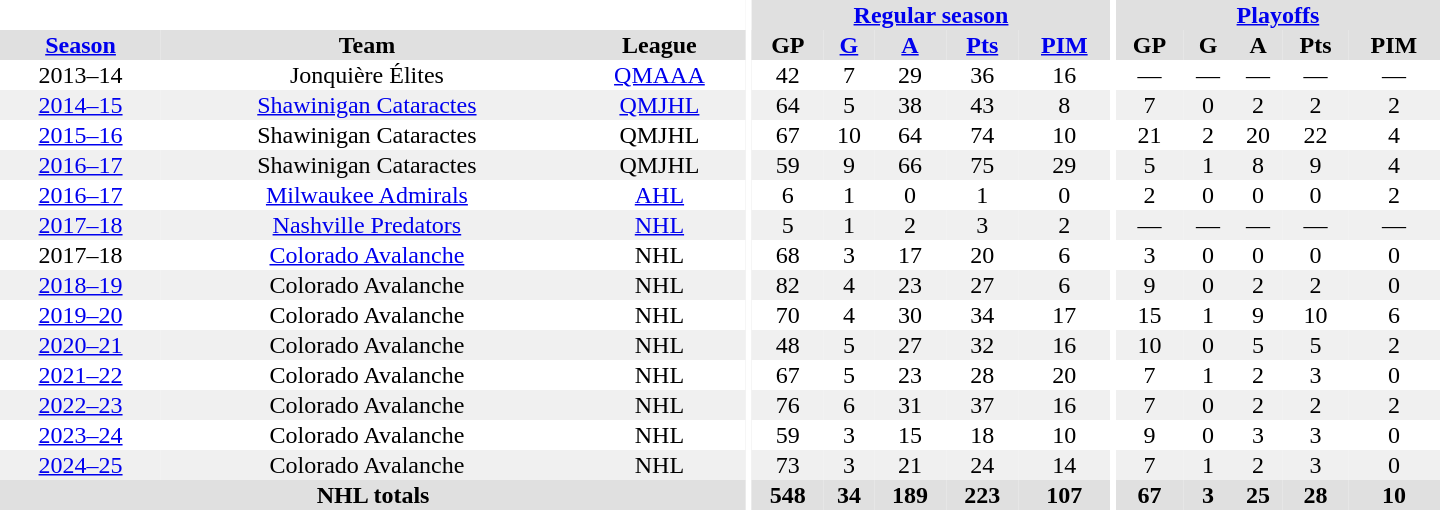<table border="0" cellpadding="1" cellspacing="0" style="text-align:center; width:60em">
<tr bgcolor="#e0e0e0">
<th colspan="3" bgcolor="#ffffff"></th>
<th rowspan="99" bgcolor="#ffffff"></th>
<th colspan="5"><a href='#'>Regular season</a></th>
<th rowspan="99" bgcolor="#ffffff"></th>
<th colspan="5"><a href='#'>Playoffs</a></th>
</tr>
<tr bgcolor="#e0e0e0">
<th><a href='#'>Season</a></th>
<th>Team</th>
<th>League</th>
<th>GP</th>
<th><a href='#'>G</a></th>
<th><a href='#'>A</a></th>
<th><a href='#'>Pts</a></th>
<th><a href='#'>PIM</a></th>
<th>GP</th>
<th>G</th>
<th>A</th>
<th>Pts</th>
<th>PIM</th>
</tr>
<tr>
<td>2013–14</td>
<td>Jonquière Élites</td>
<td><a href='#'>QMAAA</a></td>
<td>42</td>
<td>7</td>
<td>29</td>
<td>36</td>
<td>16</td>
<td>—</td>
<td>—</td>
<td>—</td>
<td>—</td>
<td>—</td>
</tr>
<tr bgcolor="#f0f0f0">
<td><a href='#'>2014–15</a></td>
<td><a href='#'>Shawinigan Cataractes</a></td>
<td><a href='#'>QMJHL</a></td>
<td>64</td>
<td>5</td>
<td>38</td>
<td>43</td>
<td>8</td>
<td>7</td>
<td>0</td>
<td>2</td>
<td>2</td>
<td>2</td>
</tr>
<tr>
<td><a href='#'>2015–16</a></td>
<td>Shawinigan Cataractes</td>
<td>QMJHL</td>
<td>67</td>
<td>10</td>
<td>64</td>
<td>74</td>
<td>10</td>
<td>21</td>
<td>2</td>
<td>20</td>
<td>22</td>
<td>4</td>
</tr>
<tr bgcolor="#f0f0f0">
<td><a href='#'>2016–17</a></td>
<td>Shawinigan Cataractes</td>
<td>QMJHL</td>
<td>59</td>
<td>9</td>
<td>66</td>
<td>75</td>
<td>29</td>
<td>5</td>
<td>1</td>
<td>8</td>
<td>9</td>
<td>4</td>
</tr>
<tr>
<td><a href='#'>2016–17</a></td>
<td><a href='#'>Milwaukee Admirals</a></td>
<td><a href='#'>AHL</a></td>
<td>6</td>
<td>1</td>
<td>0</td>
<td>1</td>
<td>0</td>
<td>2</td>
<td>0</td>
<td>0</td>
<td>0</td>
<td>2</td>
</tr>
<tr bgcolor="#f0f0f0">
<td><a href='#'>2017–18</a></td>
<td><a href='#'>Nashville Predators</a></td>
<td><a href='#'>NHL</a></td>
<td>5</td>
<td>1</td>
<td>2</td>
<td>3</td>
<td>2</td>
<td>—</td>
<td>—</td>
<td>—</td>
<td>—</td>
<td>—</td>
</tr>
<tr>
<td>2017–18</td>
<td><a href='#'>Colorado Avalanche</a></td>
<td>NHL</td>
<td>68</td>
<td>3</td>
<td>17</td>
<td>20</td>
<td>6</td>
<td>3</td>
<td>0</td>
<td>0</td>
<td>0</td>
<td>0</td>
</tr>
<tr bgcolor="#f0f0f0">
<td><a href='#'>2018–19</a></td>
<td>Colorado Avalanche</td>
<td>NHL</td>
<td>82</td>
<td>4</td>
<td>23</td>
<td>27</td>
<td>6</td>
<td>9</td>
<td>0</td>
<td>2</td>
<td>2</td>
<td>0</td>
</tr>
<tr>
<td><a href='#'>2019–20</a></td>
<td>Colorado Avalanche</td>
<td>NHL</td>
<td>70</td>
<td>4</td>
<td>30</td>
<td>34</td>
<td>17</td>
<td>15</td>
<td>1</td>
<td>9</td>
<td>10</td>
<td>6</td>
</tr>
<tr bgcolor="#f0f0f0">
<td><a href='#'>2020–21</a></td>
<td>Colorado Avalanche</td>
<td>NHL</td>
<td>48</td>
<td>5</td>
<td>27</td>
<td>32</td>
<td>16</td>
<td>10</td>
<td>0</td>
<td>5</td>
<td>5</td>
<td>2</td>
</tr>
<tr>
<td><a href='#'>2021–22</a></td>
<td>Colorado Avalanche</td>
<td>NHL</td>
<td>67</td>
<td>5</td>
<td>23</td>
<td>28</td>
<td>20</td>
<td>7</td>
<td>1</td>
<td>2</td>
<td>3</td>
<td>0</td>
</tr>
<tr bgcolor="#f0f0f0">
<td><a href='#'>2022–23</a></td>
<td>Colorado Avalanche</td>
<td>NHL</td>
<td>76</td>
<td>6</td>
<td>31</td>
<td>37</td>
<td>16</td>
<td>7</td>
<td>0</td>
<td>2</td>
<td>2</td>
<td>2</td>
</tr>
<tr>
<td><a href='#'>2023–24</a></td>
<td>Colorado Avalanche</td>
<td>NHL</td>
<td>59</td>
<td>3</td>
<td>15</td>
<td>18</td>
<td>10</td>
<td>9</td>
<td>0</td>
<td>3</td>
<td>3</td>
<td>0</td>
</tr>
<tr bgcolor="#f0f0f0">
<td><a href='#'>2024–25</a></td>
<td>Colorado Avalanche</td>
<td>NHL</td>
<td>73</td>
<td>3</td>
<td>21</td>
<td>24</td>
<td>14</td>
<td>7</td>
<td>1</td>
<td>2</td>
<td>3</td>
<td>0</td>
</tr>
<tr bgcolor="#e0e0e0">
<th colspan="3">NHL totals</th>
<th>548</th>
<th>34</th>
<th>189</th>
<th>223</th>
<th>107</th>
<th>67</th>
<th>3</th>
<th>25</th>
<th>28</th>
<th>10</th>
</tr>
</table>
